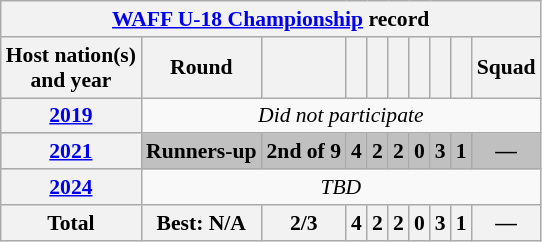<table class="wikitable" style="font-size:90%; text-align:center;">
<tr>
<th colspan=10><a href='#'>WAFF U-18 Championship</a> record</th>
</tr>
<tr>
<th scope="col">Host nation(s)<br>and year</th>
<th scope="col">Round</th>
<th scope="col"></th>
<th scope="col"></th>
<th scope="col"></th>
<th scope="col"></th>
<th scope="col"></th>
<th scope="col"></th>
<th scope="col"></th>
<th scope="col">Squad</th>
</tr>
<tr>
<th scope="row"> <a href='#'>2019</a></th>
<td colspan="9"><em>Did not participate</em></td>
</tr>
<tr bgcolor=silver>
<th> <a href='#'>2021</a></th>
<td><strong>Runners-up</strong></td>
<td><strong>2nd of 9</strong></td>
<td><strong>4</strong></td>
<td><strong>2</strong></td>
<td><strong>2</strong></td>
<td><strong>0</strong></td>
<td><strong>3</strong></td>
<td><strong>1</strong></td>
<td><strong>—</strong></td>
</tr>
<tr>
<th scope="row"> <a href='#'>2024</a></th>
<td colspan="9"><em>TBD</em></td>
</tr>
<tr>
<th>Total</th>
<th>Best: N/A</th>
<th>2/3</th>
<th>4</th>
<th>2</th>
<th>2</th>
<th>0</th>
<th>3</th>
<th>1</th>
<th>—</th>
</tr>
</table>
